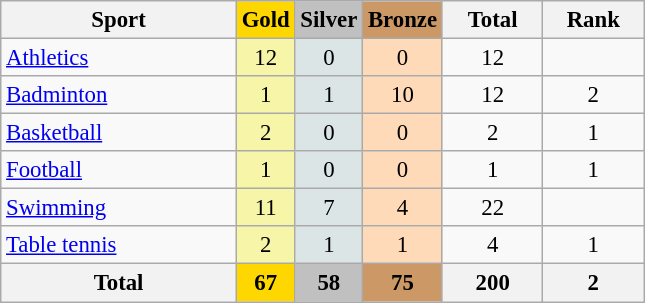<table class="wikitable sortable" style="text-align:center; font-size:95%">
<tr>
<th width=150>Sport</th>
<th style="background-color:gold; width=60;">Gold</th>
<th style="background-color:silver; width=60;">Silver</th>
<th style="background-color:#cc9966; width=60;">Bronze</th>
<th width=60>Total</th>
<th width=60>Rank</th>
</tr>
<tr>
<td align=left> <a href='#'>Athletics</a></td>
<td bgcolor=#f7f6a8>12</td>
<td bgcolor=#dce5e5>0</td>
<td bgcolor=#ffdab9>0</td>
<td>12</td>
<td></td>
</tr>
<tr>
<td align=left> <a href='#'>Badminton</a></td>
<td bgcolor=#f7f6a8>1</td>
<td bgcolor=#dce5e5>1</td>
<td bgcolor=#ffdab9>10</td>
<td>12</td>
<td>2</td>
</tr>
<tr>
<td align=left> <a href='#'>Basketball</a></td>
<td bgcolor=#f7f6a8>2</td>
<td bgcolor=#dce5e5>0</td>
<td bgcolor=#ffdab9>0</td>
<td>2</td>
<td>1</td>
</tr>
<tr>
<td align=left> <a href='#'>Football</a></td>
<td bgcolor=#f7f6a8>1</td>
<td bgcolor=#dce5e5>0</td>
<td bgcolor=#ffdab9>0</td>
<td>1</td>
<td>1</td>
</tr>
<tr>
<td align=left> <a href='#'>Swimming</a></td>
<td bgcolor=#f7f6a8>11</td>
<td bgcolor=#dce5e5>7</td>
<td bgcolor="#ffdab9">4</td>
<td>22</td>
<td></td>
</tr>
<tr>
<td align=left> <a href='#'>Table tennis</a></td>
<td bgcolor=#f7f6a8>2</td>
<td bgcolor=#dce5e5>1</td>
<td bgcolor=#ffdab9>1</td>
<td>4</td>
<td>1</td>
</tr>
<tr>
<th>Total</th>
<th style="background-color:gold; width=60;">67</th>
<th style="background-color:silver; width=60;">58</th>
<th style="background-color:#cc9966; width=60;">75</th>
<th>200</th>
<th>2</th>
</tr>
</table>
